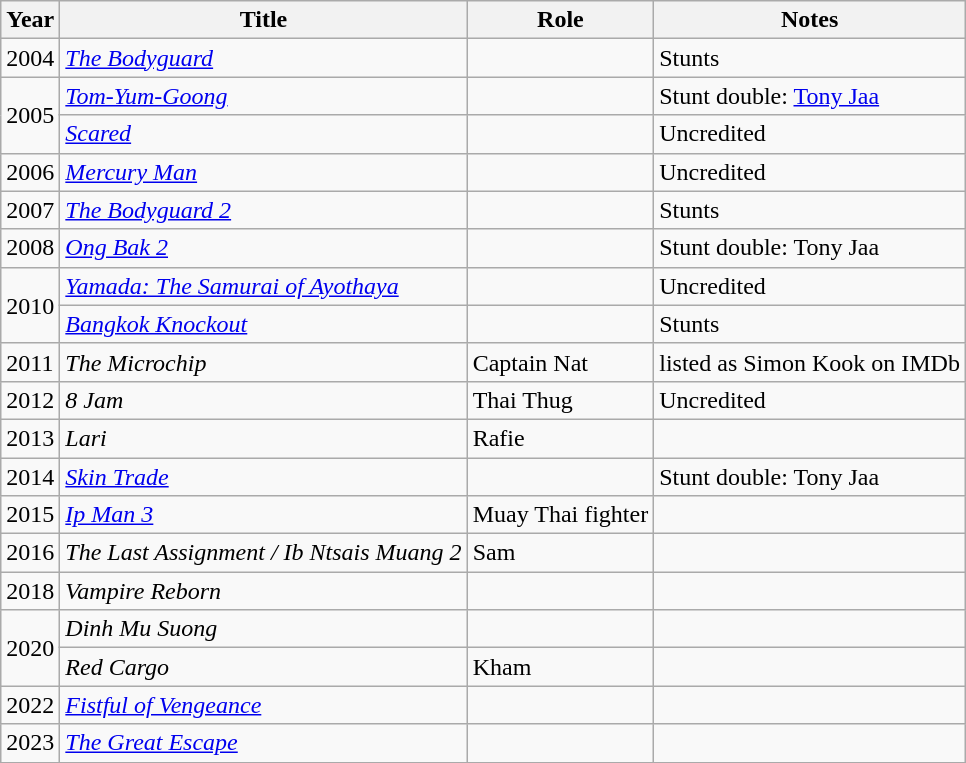<table class="wikitable sortable">
<tr>
<th>Year</th>
<th>Title</th>
<th>Role</th>
<th>Notes</th>
</tr>
<tr>
<td>2004</td>
<td><em><a href='#'>The Bodyguard</a></em></td>
<td></td>
<td>Stunts</td>
</tr>
<tr>
<td rowspan="2">2005</td>
<td><em><a href='#'>Tom-Yum-Goong</a></em></td>
<td></td>
<td>Stunt double: <a href='#'>Tony Jaa</a></td>
</tr>
<tr>
<td><em><a href='#'>Scared</a></em></td>
<td></td>
<td>Uncredited</td>
</tr>
<tr>
<td>2006</td>
<td><em><a href='#'>Mercury Man</a></em></td>
<td></td>
<td>Uncredited</td>
</tr>
<tr>
<td>2007</td>
<td><em><a href='#'>The Bodyguard 2</a></em></td>
<td></td>
<td>Stunts</td>
</tr>
<tr>
<td>2008</td>
<td><em><a href='#'>Ong Bak 2</a></em></td>
<td></td>
<td>Stunt double: Tony Jaa</td>
</tr>
<tr>
<td rowspan=2>2010</td>
<td><em><a href='#'>Yamada: The Samurai of Ayothaya</a></em></td>
<td></td>
<td>Uncredited</td>
</tr>
<tr>
<td><em><a href='#'>Bangkok Knockout</a></em></td>
<td></td>
<td>Stunts</td>
</tr>
<tr>
<td>2011</td>
<td><em>The Microchip</em></td>
<td>Captain Nat</td>
<td>listed as Simon Kook on IMDb</td>
</tr>
<tr>
<td>2012</td>
<td><em>8 Jam</em></td>
<td>Thai Thug</td>
<td>Uncredited</td>
</tr>
<tr>
<td>2013</td>
<td><em>Lari</em></td>
<td>Rafie</td>
<td></td>
</tr>
<tr>
<td>2014</td>
<td><em><a href='#'>Skin Trade</a></em></td>
<td></td>
<td>Stunt double: Tony Jaa</td>
</tr>
<tr>
<td>2015</td>
<td><em><a href='#'>Ip Man 3</a></em></td>
<td>Muay Thai fighter</td>
<td></td>
</tr>
<tr>
<td>2016</td>
<td><em>The Last Assignment / Ib Ntsais Muang 2</em></td>
<td>Sam</td>
<td></td>
</tr>
<tr>
<td>2018</td>
<td><em>Vampire Reborn</em></td>
<td></td>
<td></td>
</tr>
<tr>
<td rowspan=2>2020</td>
<td><em>Dinh Mu Suong</em></td>
<td></td>
<td></td>
</tr>
<tr>
<td><em>Red Cargo</em></td>
<td>Kham</td>
<td></td>
</tr>
<tr>
<td>2022</td>
<td><em><a href='#'>Fistful of Vengeance</a></em></td>
<td></td>
<td></td>
</tr>
<tr>
<td>2023</td>
<td><em><a href='#'>The Great Escape</a></em></td>
<td></td>
<td></td>
</tr>
</table>
